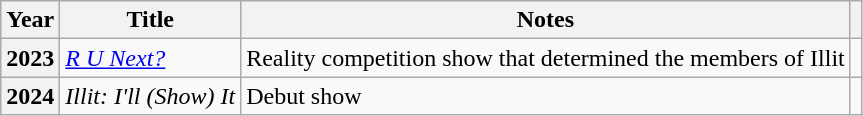<table class="wikitable plainrowheaders">
<tr>
<th scope="col">Year</th>
<th scope="col">Title</th>
<th scope="col" class="unsortable">Notes</th>
<th scope="col" class="unsortable"></th>
</tr>
<tr>
<th scope="row">2023</th>
<td><em><a href='#'>R U Next?</a></em></td>
<td>Reality competition show that determined the members of Illit</td>
<td style="text-align:center"></td>
</tr>
<tr>
<th scope="row">2024</th>
<td><em>Illit: I'll (Show) It</em></td>
<td>Debut show</td>
<td style="text-align:center"></td>
</tr>
</table>
